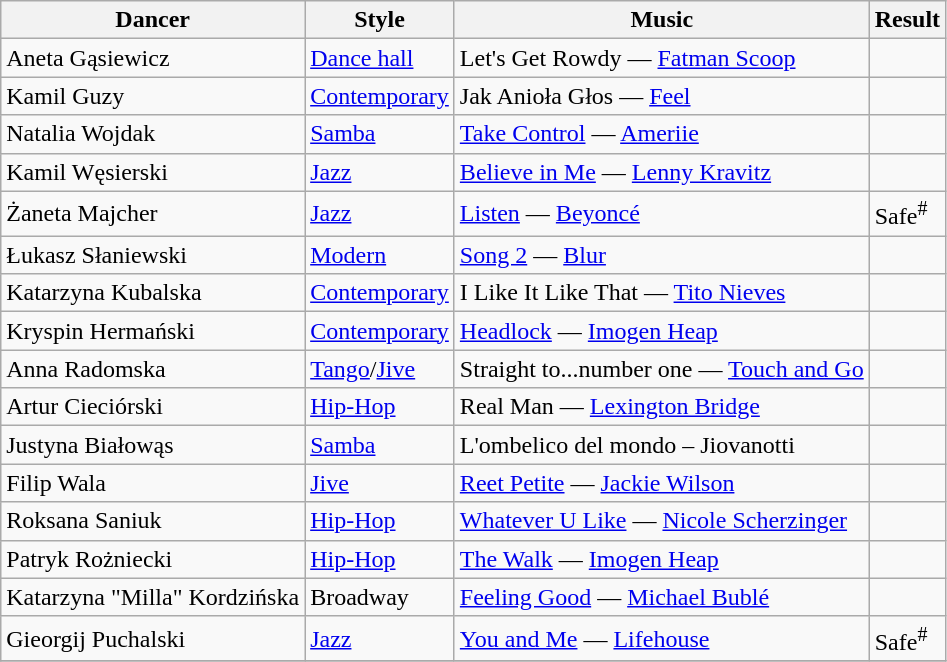<table class="wikitable">
<tr>
<th>Dancer</th>
<th>Style</th>
<th>Music</th>
<th>Result</th>
</tr>
<tr>
<td>Aneta Gąsiewicz</td>
<td><a href='#'>Dance hall</a></td>
<td>Let's Get Rowdy — <a href='#'>Fatman Scoop</a></td>
<td></td>
</tr>
<tr>
<td>Kamil Guzy</td>
<td><a href='#'>Contemporary</a></td>
<td>Jak Anioła Głos — <a href='#'>Feel</a></td>
<td></td>
</tr>
<tr>
<td>Natalia Wojdak</td>
<td><a href='#'>Samba</a></td>
<td><a href='#'>Take Control</a> — <a href='#'>Ameriie</a></td>
<td></td>
</tr>
<tr>
<td>Kamil Węsierski</td>
<td><a href='#'>Jazz</a></td>
<td><a href='#'>Believe in Me</a> — <a href='#'>Lenny Kravitz</a></td>
<td></td>
</tr>
<tr>
<td>Żaneta Majcher</td>
<td><a href='#'>Jazz</a></td>
<td><a href='#'>Listen</a> — <a href='#'>Beyoncé</a></td>
<td>Safe<sup>#</sup></td>
</tr>
<tr>
<td>Łukasz Słaniewski</td>
<td><a href='#'>Modern</a></td>
<td><a href='#'>Song 2</a> — <a href='#'>Blur</a></td>
<td></td>
</tr>
<tr>
<td>Katarzyna Kubalska</td>
<td><a href='#'>Contemporary</a></td>
<td>I Like It Like That — <a href='#'>Tito Nieves</a></td>
<td></td>
</tr>
<tr>
<td>Kryspin Hermański</td>
<td><a href='#'>Contemporary</a></td>
<td><a href='#'>Headlock</a> — <a href='#'>Imogen Heap</a></td>
<td></td>
</tr>
<tr>
<td>Anna Radomska</td>
<td><a href='#'>Tango</a>/<a href='#'>Jive</a></td>
<td>Straight to...number one — <a href='#'>Touch and Go</a></td>
<td></td>
</tr>
<tr>
<td>Artur Cieciórski</td>
<td><a href='#'>Hip-Hop</a></td>
<td>Real Man — <a href='#'>Lexington Bridge</a></td>
<td></td>
</tr>
<tr>
<td>Justyna Białowąs</td>
<td><a href='#'>Samba</a></td>
<td>L'ombelico del mondo – Jiovanotti</td>
<td></td>
</tr>
<tr>
<td>Filip Wala</td>
<td><a href='#'>Jive</a></td>
<td><a href='#'>Reet Petite</a> — <a href='#'>Jackie Wilson</a></td>
<td></td>
</tr>
<tr>
<td>Roksana Saniuk</td>
<td><a href='#'>Hip-Hop</a></td>
<td><a href='#'>Whatever U Like</a> — <a href='#'>Nicole Scherzinger</a></td>
<td></td>
</tr>
<tr>
<td>Patryk Rożniecki</td>
<td><a href='#'>Hip-Hop</a></td>
<td><a href='#'>The Walk</a> — <a href='#'>Imogen Heap</a></td>
<td></td>
</tr>
<tr>
<td>Katarzyna "Milla" Kordzińska</td>
<td>Broadway</td>
<td><a href='#'>Feeling Good</a> — <a href='#'>Michael Bublé</a></td>
<td></td>
</tr>
<tr>
<td>Gieorgij Puchalski</td>
<td><a href='#'>Jazz</a></td>
<td><a href='#'>You and Me</a> — <a href='#'>Lifehouse</a></td>
<td>Safe<sup>#</sup></td>
</tr>
<tr>
</tr>
</table>
